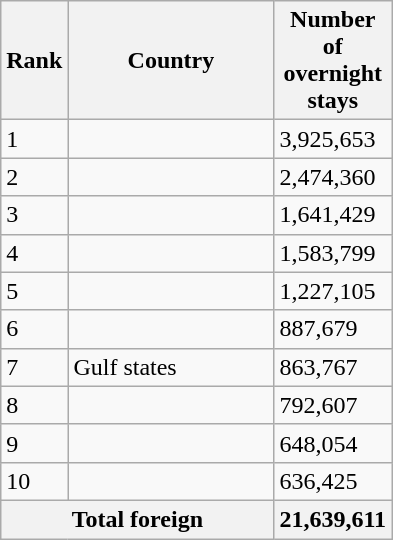<table class="wikitable">
<tr>
<th style="width:5px;">Rank</th>
<th style="width:130px;">Country</th>
<th style="width:70px;">Number of overnight stays</th>
</tr>
<tr>
<td>1</td>
<td></td>
<td>3,925,653</td>
</tr>
<tr>
<td>2</td>
<td></td>
<td>2,474,360</td>
</tr>
<tr>
<td>3</td>
<td></td>
<td>1,641,429</td>
</tr>
<tr>
<td>4</td>
<td></td>
<td>1,583,799</td>
</tr>
<tr>
<td>5</td>
<td></td>
<td>1,227,105</td>
</tr>
<tr>
<td>6</td>
<td></td>
<td>887,679</td>
</tr>
<tr>
<td>7</td>
<td> Gulf states</td>
<td>863,767</td>
</tr>
<tr>
<td>8</td>
<td></td>
<td>792,607</td>
</tr>
<tr>
<td>9</td>
<td></td>
<td>648,054</td>
</tr>
<tr>
<td>10</td>
<td></td>
<td>636,425</td>
</tr>
<tr>
<th colspan=2>Total foreign</th>
<th>21,639,611</th>
</tr>
</table>
